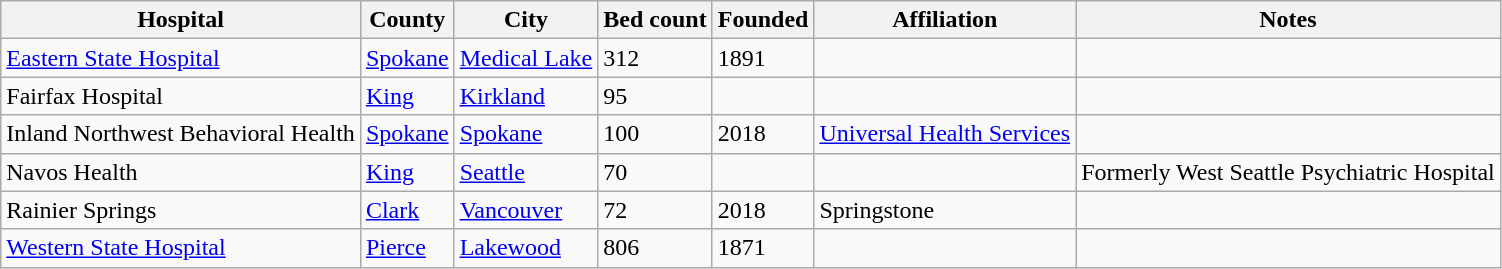<table class="wikitable sortable" border="1">
<tr>
<th>Hospital</th>
<th>County</th>
<th>City</th>
<th>Bed count</th>
<th>Founded</th>
<th>Affiliation</th>
<th>Notes</th>
</tr>
<tr>
<td><a href='#'>Eastern State Hospital</a></td>
<td><a href='#'>Spokane</a></td>
<td><a href='#'>Medical Lake</a></td>
<td>312</td>
<td>1891</td>
<td></td>
<td></td>
</tr>
<tr>
<td>Fairfax Hospital</td>
<td><a href='#'>King</a></td>
<td><a href='#'>Kirkland</a></td>
<td>95</td>
<td></td>
<td></td>
<td></td>
</tr>
<tr>
<td>Inland Northwest Behavioral Health</td>
<td><a href='#'>Spokane</a></td>
<td><a href='#'>Spokane</a></td>
<td>100</td>
<td>2018</td>
<td><a href='#'>Universal Health Services</a></td>
<td></td>
</tr>
<tr>
<td>Navos Health</td>
<td><a href='#'>King</a></td>
<td><a href='#'>Seattle</a></td>
<td>70</td>
<td></td>
<td></td>
<td>Formerly West Seattle Psychiatric Hospital</td>
</tr>
<tr>
<td>Rainier Springs</td>
<td><a href='#'>Clark</a></td>
<td><a href='#'>Vancouver</a></td>
<td>72</td>
<td>2018</td>
<td>Springstone</td>
<td></td>
</tr>
<tr>
<td><a href='#'>Western State Hospital</a></td>
<td><a href='#'>Pierce</a></td>
<td><a href='#'>Lakewood</a></td>
<td>806</td>
<td>1871</td>
<td></td>
<td></td>
</tr>
</table>
